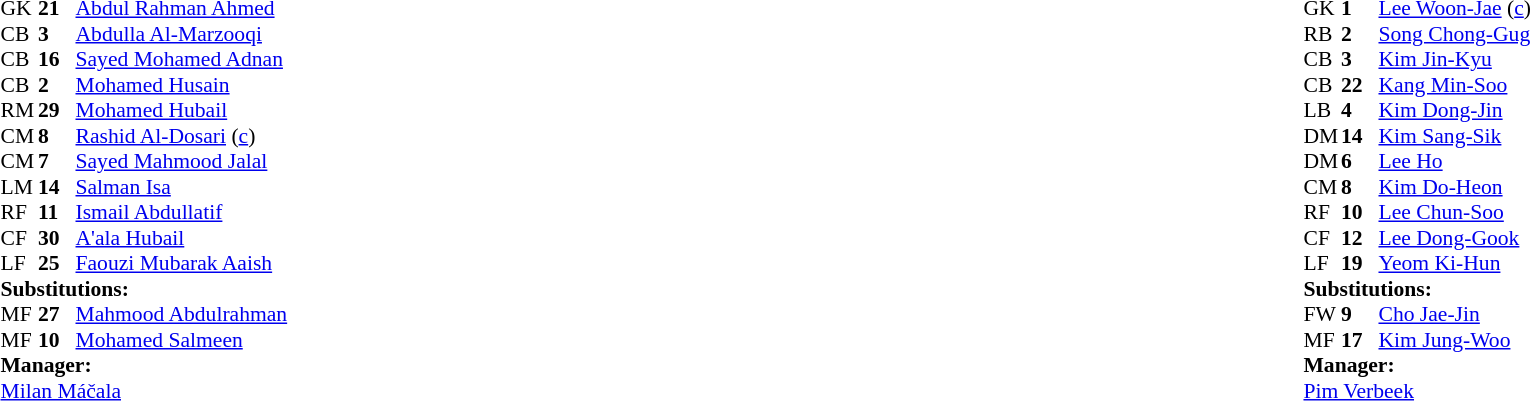<table style="width:100%;">
<tr>
<td style="vertical-align:top; width:50%;"><br><table style="font-size: 90%" cellspacing="0" cellpadding="0">
<tr>
<th width="25"></th>
<th width="25"></th>
</tr>
<tr>
<td>GK</td>
<td><strong>21</strong></td>
<td><a href='#'>Abdul Rahman Ahmed</a></td>
</tr>
<tr>
<td>CB</td>
<td><strong>3</strong></td>
<td><a href='#'>Abdulla Al-Marzooqi</a></td>
</tr>
<tr>
<td>CB</td>
<td><strong>16</strong></td>
<td><a href='#'>Sayed Mohamed Adnan</a></td>
</tr>
<tr>
<td>CB</td>
<td><strong>2</strong></td>
<td><a href='#'>Mohamed Husain</a></td>
</tr>
<tr>
<td>RM</td>
<td><strong>29</strong></td>
<td><a href='#'>Mohamed Hubail</a></td>
</tr>
<tr>
<td>CM</td>
<td><strong>8</strong></td>
<td><a href='#'>Rashid Al-Dosari</a> (<a href='#'>c</a>)</td>
</tr>
<tr>
<td>CM</td>
<td><strong>7</strong></td>
<td><a href='#'>Sayed Mahmood Jalal</a></td>
<td></td>
</tr>
<tr>
<td>LM</td>
<td><strong>14</strong></td>
<td><a href='#'>Salman Isa</a></td>
<td></td>
<td></td>
</tr>
<tr>
<td>RF</td>
<td><strong>11</strong></td>
<td><a href='#'>Ismail Abdullatif</a></td>
<td></td>
<td></td>
</tr>
<tr>
<td>CF</td>
<td><strong>30</strong></td>
<td><a href='#'>A'ala Hubail</a></td>
</tr>
<tr>
<td>LF</td>
<td><strong>25</strong></td>
<td><a href='#'>Faouzi Mubarak Aaish</a></td>
</tr>
<tr>
<td colspan=3><strong>Substitutions:</strong></td>
</tr>
<tr>
<td>MF</td>
<td><strong>27</strong></td>
<td><a href='#'>Mahmood Abdulrahman</a></td>
<td></td>
<td></td>
</tr>
<tr>
<td>MF</td>
<td><strong>10</strong></td>
<td><a href='#'>Mohamed Salmeen</a></td>
<td></td>
<td></td>
</tr>
<tr>
<td colspan=3><strong>Manager:</strong></td>
</tr>
<tr>
<td colspan=3> <a href='#'>Milan Máčala</a></td>
</tr>
</table>
</td>
<td style="vertical-align:top; width:50%;"><br><table cellspacing="0" cellpadding="0" style="font-size:90%; margin:auto;">
<tr>
<th width=25></th>
<th width=25></th>
</tr>
<tr>
<td>GK</td>
<td><strong>1</strong></td>
<td><a href='#'>Lee Woon-Jae</a> (<a href='#'>c</a>)</td>
</tr>
<tr>
<td>RB</td>
<td><strong>2</strong></td>
<td><a href='#'>Song Chong-Gug</a></td>
</tr>
<tr>
<td>CB</td>
<td><strong>3</strong></td>
<td><a href='#'>Kim Jin-Kyu</a></td>
</tr>
<tr>
<td>CB</td>
<td><strong>22</strong></td>
<td><a href='#'>Kang Min-Soo</a></td>
</tr>
<tr>
<td>LB</td>
<td><strong>4</strong></td>
<td><a href='#'>Kim Dong-Jin</a></td>
</tr>
<tr>
<td>DM</td>
<td><strong>14</strong></td>
<td><a href='#'>Kim Sang-Sik</a></td>
</tr>
<tr>
<td>DM</td>
<td><strong>6</strong></td>
<td><a href='#'>Lee Ho</a></td>
<td></td>
<td></td>
</tr>
<tr>
<td>CM</td>
<td><strong>8</strong></td>
<td><a href='#'>Kim Do-Heon</a></td>
</tr>
<tr>
<td>RF</td>
<td><strong>10</strong></td>
<td><a href='#'>Lee Chun-Soo</a></td>
<td></td>
</tr>
<tr>
<td>CF</td>
<td><strong>12</strong></td>
<td><a href='#'>Lee Dong-Gook</a></td>
<td></td>
<td></td>
</tr>
<tr>
<td>LF</td>
<td><strong>19</strong></td>
<td><a href='#'>Yeom Ki-Hun</a></td>
</tr>
<tr>
<td colspan=3><strong>Substitutions:</strong></td>
</tr>
<tr>
<td>FW</td>
<td><strong>9</strong></td>
<td><a href='#'>Cho Jae-Jin</a></td>
<td></td>
<td></td>
</tr>
<tr>
<td>MF</td>
<td><strong>17</strong></td>
<td><a href='#'>Kim Jung-Woo</a></td>
<td></td>
<td></td>
</tr>
<tr>
<td colspan=3><strong>Manager:</strong></td>
</tr>
<tr>
<td colspan=3> <a href='#'>Pim Verbeek</a></td>
</tr>
</table>
</td>
</tr>
</table>
